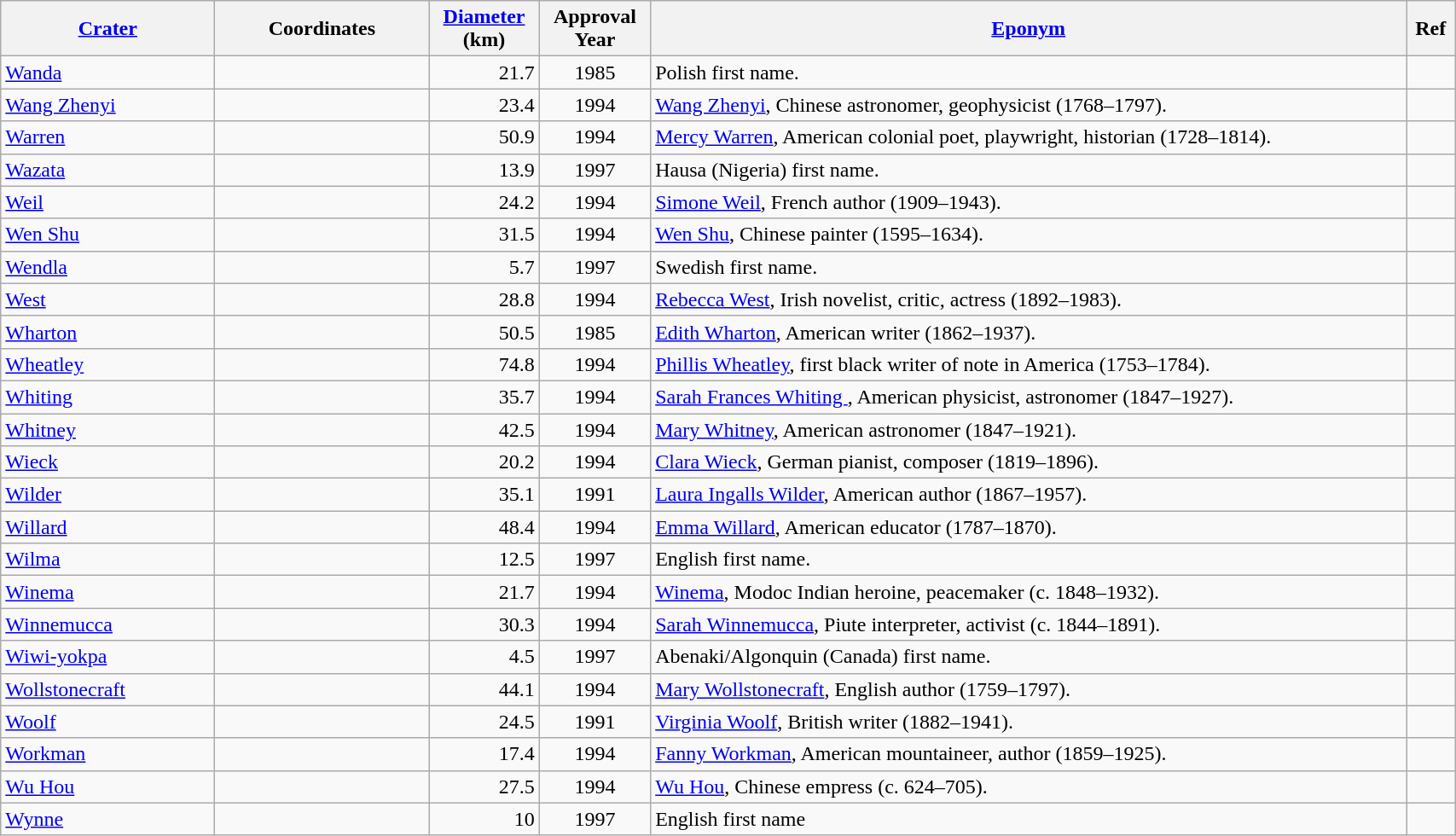<table class="wikitable sortable" style="min-width: 90%">
<tr>
<th style="width:10em"><a href='#'>Crater</a></th>
<th style="width:10em">Coordinates</th>
<th><a href='#'>Diameter</a><br>(km)</th>
<th>Approval<br>Year</th>
<th class="unsortable"><a href='#'>Eponym</a></th>
<th class="unsortable">Ref</th>
</tr>
<tr id="Wanda">
<td><a href='#'>Wanda</a></td>
<td></td>
<td align=right>21.7</td>
<td align=center>1985</td>
<td>Polish first name.</td>
<td></td>
</tr>
<tr id="Wang Zhenyi">
<td><a href='#'>Wang Zhenyi</a></td>
<td></td>
<td align=right>23.4</td>
<td align=center>1994</td>
<td><a href='#'>Wang Zhenyi</a>, Chinese astronomer, geophysicist (1768–1797).</td>
<td></td>
</tr>
<tr id="Warren">
<td><a href='#'>Warren</a></td>
<td></td>
<td align=right>50.9</td>
<td align=center>1994</td>
<td><a href='#'>Mercy Warren</a>, American colonial poet, playwright, historian (1728–1814).</td>
<td></td>
</tr>
<tr id="Wazata">
<td><a href='#'>Wazata</a></td>
<td></td>
<td align=right>13.9</td>
<td align=center>1997</td>
<td>Hausa (Nigeria) first name.</td>
<td></td>
</tr>
<tr id="Weil">
<td><a href='#'>Weil</a></td>
<td></td>
<td align=right>24.2</td>
<td align=center>1994</td>
<td><a href='#'>Simone Weil</a>, French author (1909–1943).</td>
<td></td>
</tr>
<tr id="Wen Shu">
<td><a href='#'>Wen Shu</a></td>
<td></td>
<td align=right>31.5</td>
<td align=center>1994</td>
<td><a href='#'>Wen Shu</a>, Chinese painter (1595–1634).</td>
<td></td>
</tr>
<tr id="Wendla">
<td><a href='#'>Wendla</a></td>
<td></td>
<td align=right>5.7</td>
<td align=center>1997</td>
<td>Swedish first name.</td>
<td></td>
</tr>
<tr id="West">
<td><a href='#'>West</a></td>
<td></td>
<td align=right>28.8</td>
<td align=center>1994</td>
<td><a href='#'>Rebecca West</a>, Irish novelist, critic, actress (1892–1983).</td>
<td></td>
</tr>
<tr id="Wharton">
<td><a href='#'>Wharton</a></td>
<td></td>
<td align=right>50.5</td>
<td align=center>1985</td>
<td><a href='#'>Edith Wharton</a>, American writer (1862–1937).</td>
<td></td>
</tr>
<tr id="Wheatley">
<td><a href='#'>Wheatley</a></td>
<td></td>
<td align=right>74.8</td>
<td align=center>1994</td>
<td><a href='#'>Phillis Wheatley</a>, first black writer of note in America (1753–1784).</td>
<td></td>
</tr>
<tr id="Whiting">
<td><a href='#'>Whiting</a></td>
<td></td>
<td align=right>35.7</td>
<td align=center>1994</td>
<td><a href='#'>Sarah Frances Whiting </a>, American physicist, astronomer (1847–1927).</td>
<td></td>
</tr>
<tr id="Whitney">
<td><a href='#'>Whitney</a></td>
<td></td>
<td align=right>42.5</td>
<td align=center>1994</td>
<td><a href='#'>Mary Whitney</a>, American astronomer (1847–1921).</td>
<td></td>
</tr>
<tr id="Wieck">
<td><a href='#'>Wieck</a></td>
<td></td>
<td align=right>20.2</td>
<td align=center>1994</td>
<td><a href='#'>Clara Wieck</a>, German pianist, composer (1819–1896).</td>
<td></td>
</tr>
<tr id="Wilder">
<td><a href='#'>Wilder</a></td>
<td></td>
<td align=right>35.1</td>
<td align=center>1991</td>
<td><a href='#'>Laura Ingalls Wilder</a>, American author (1867–1957).</td>
<td></td>
</tr>
<tr id="Willard">
<td><a href='#'>Willard</a></td>
<td></td>
<td align=right>48.4</td>
<td align=center>1994</td>
<td><a href='#'>Emma Willard</a>, American educator (1787–1870).</td>
<td></td>
</tr>
<tr id="Wilma">
<td><a href='#'>Wilma</a></td>
<td></td>
<td align=right>12.5</td>
<td align=center>1997</td>
<td>English first name.</td>
<td></td>
</tr>
<tr id="Winema">
<td><a href='#'>Winema</a></td>
<td></td>
<td align=right>21.7</td>
<td align=center>1994</td>
<td><a href='#'>Winema</a>, Modoc Indian heroine, peacemaker (c. 1848–1932).</td>
<td></td>
</tr>
<tr id="Winnemucca">
<td><a href='#'>Winnemucca</a></td>
<td></td>
<td align=right>30.3</td>
<td align=center>1994</td>
<td><a href='#'>Sarah Winnemucca</a>, Piute interpreter, activist (c. 1844–1891).</td>
<td></td>
</tr>
<tr id="Wiwi-yokpa">
<td><a href='#'>Wiwi-yokpa</a></td>
<td></td>
<td align=right>4.5</td>
<td align=center>1997</td>
<td>Abenaki/Algonquin (Canada) first name.</td>
<td></td>
</tr>
<tr id="Wollstonecraft">
<td><a href='#'>Wollstonecraft</a></td>
<td></td>
<td align=right>44.1</td>
<td align=center>1994</td>
<td><a href='#'>Mary Wollstonecraft</a>, English author (1759–1797).</td>
<td></td>
</tr>
<tr id="Woolf">
<td><a href='#'>Woolf</a></td>
<td></td>
<td align=right>24.5</td>
<td align=center>1991</td>
<td><a href='#'>Virginia Woolf</a>, British writer (1882–1941).</td>
<td></td>
</tr>
<tr id="Workman">
<td><a href='#'>Workman</a></td>
<td></td>
<td align=right>17.4</td>
<td align=center>1994</td>
<td><a href='#'>Fanny Workman</a>, American mountaineer, author (1859–1925).</td>
<td></td>
</tr>
<tr id="Wu Hou">
<td><a href='#'>Wu Hou</a></td>
<td></td>
<td align=right>27.5</td>
<td align=center>1994</td>
<td><a href='#'>Wu Hou</a>, Chinese empress (c. 624–705).</td>
<td></td>
</tr>
<tr id="Wynne">
<td><a href='#'>Wynne</a></td>
<td></td>
<td align=right>10</td>
<td align=center>1997</td>
<td>English first name</td>
<td></td>
</tr>
</table>
